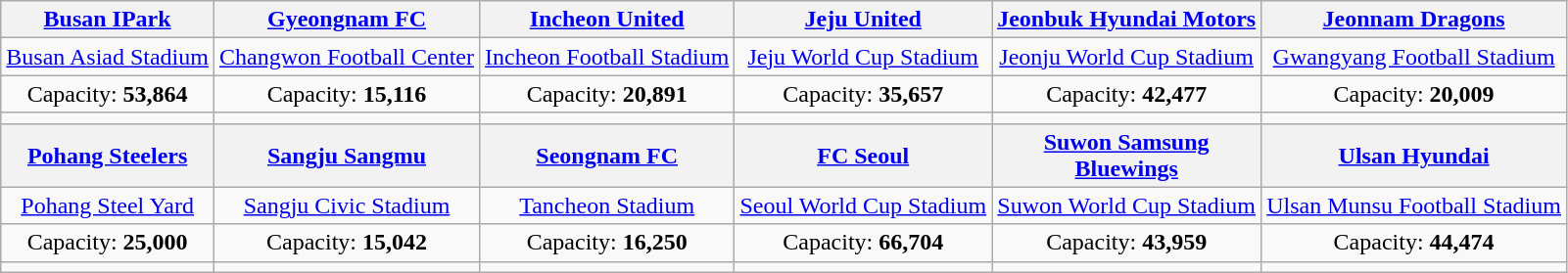<table class="wikitable" style="text-align:center">
<tr>
<th><a href='#'>Busan IPark</a></th>
<th><a href='#'>Gyeongnam FC</a></th>
<th><a href='#'>Incheon United</a></th>
<th><a href='#'>Jeju United</a></th>
<th><a href='#'>Jeonbuk Hyundai Motors</a></th>
<th><a href='#'>Jeonnam Dragons</a></th>
</tr>
<tr>
<td><a href='#'>Busan Asiad Stadium</a></td>
<td><a href='#'>Changwon Football Center</a></td>
<td><a href='#'>Incheon Football Stadium</a></td>
<td><a href='#'>Jeju World Cup Stadium</a></td>
<td><a href='#'>Jeonju World Cup Stadium</a></td>
<td><a href='#'>Gwangyang Football Stadium</a></td>
</tr>
<tr>
<td>Capacity: <strong>53,864</strong></td>
<td>Capacity: <strong>15,116</strong></td>
<td>Capacity: <strong>20,891</strong></td>
<td>Capacity: <strong>35,657</strong></td>
<td>Capacity: <strong>42,477</strong></td>
<td>Capacity: <strong>20,009</strong></td>
</tr>
<tr>
<td></td>
<td></td>
<td></td>
<td></td>
<td></td>
<td></td>
</tr>
<tr>
<th><a href='#'>Pohang Steelers</a></th>
<th><a href='#'>Sangju Sangmu</a></th>
<th><a href='#'>Seongnam FC</a></th>
<th><a href='#'>FC Seoul</a></th>
<th><a href='#'>Suwon Samsung<br>Bluewings</a></th>
<th><a href='#'>Ulsan Hyundai</a></th>
</tr>
<tr>
<td><a href='#'>Pohang Steel Yard</a></td>
<td><a href='#'>Sangju Civic Stadium</a></td>
<td><a href='#'>Tancheon Stadium</a></td>
<td><a href='#'>Seoul World Cup Stadium</a></td>
<td><a href='#'>Suwon World Cup Stadium</a></td>
<td><a href='#'>Ulsan Munsu Football Stadium</a></td>
</tr>
<tr>
<td>Capacity: <strong>25,000</strong></td>
<td>Capacity: <strong>15,042</strong></td>
<td>Capacity: <strong>16,250</strong></td>
<td>Capacity: <strong>66,704</strong></td>
<td>Capacity: <strong>43,959</strong></td>
<td>Capacity: <strong>44,474</strong></td>
</tr>
<tr>
<td></td>
<td></td>
<td></td>
<td></td>
<td></td>
<td></td>
</tr>
</table>
